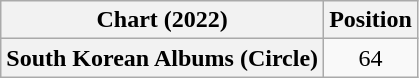<table class="wikitable plainrowheaders" style="text-align:center">
<tr>
<th scope="col">Chart (2022)</th>
<th scope="col">Position</th>
</tr>
<tr>
<th scope="row">South Korean Albums (Circle)</th>
<td>64</td>
</tr>
</table>
